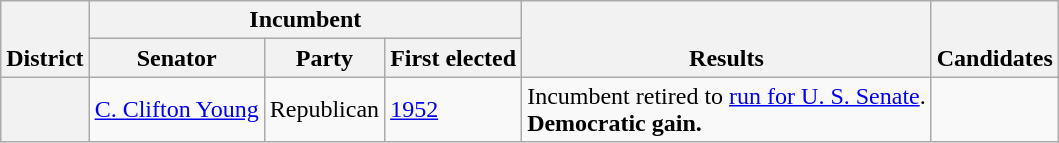<table class=wikitable>
<tr valign=bottom>
<th rowspan=2>District</th>
<th colspan=3>Incumbent</th>
<th rowspan=2>Results</th>
<th rowspan=2>Candidates</th>
</tr>
<tr>
<th>Senator</th>
<th>Party</th>
<th>First elected</th>
</tr>
<tr>
<th></th>
<td><a href='#'>C. Clifton Young</a></td>
<td>Republican</td>
<td><a href='#'>1952</a></td>
<td>Incumbent retired to <a href='#'>run for U. S. Senate</a>.<br><strong>Democratic gain.</strong></td>
<td nowrap></td>
</tr>
</table>
